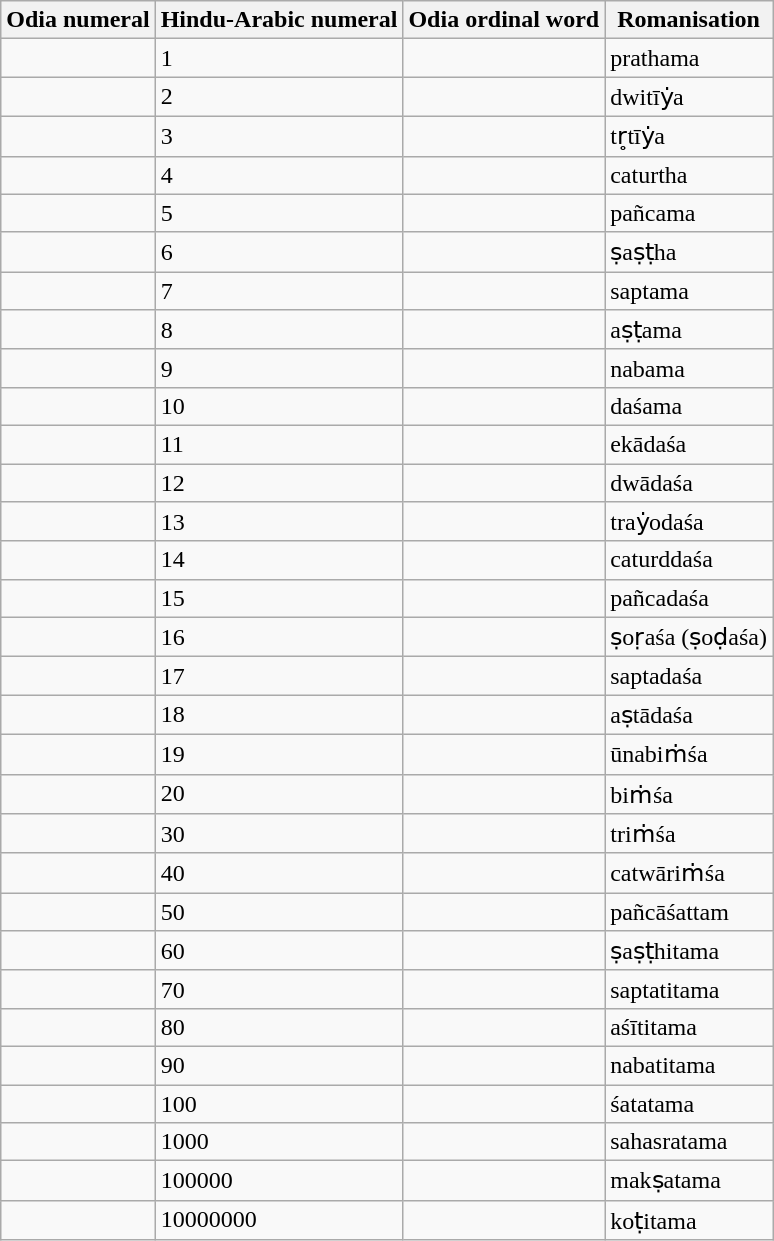<table class=wikitable>
<tr>
<th>Odia numeral</th>
<th>Hindu-Arabic numeral</th>
<th>Odia ordinal word</th>
<th>Romanisation</th>
</tr>
<tr>
<td></td>
<td>1</td>
<td></td>
<td>prathama</td>
</tr>
<tr>
<td></td>
<td>2</td>
<td></td>
<td>dwitīẏa</td>
</tr>
<tr>
<td></td>
<td>3</td>
<td></td>
<td>tr̥tīẏa</td>
</tr>
<tr>
<td></td>
<td>4</td>
<td></td>
<td>caturtha</td>
</tr>
<tr>
<td></td>
<td>5</td>
<td></td>
<td>pañcama</td>
</tr>
<tr>
<td></td>
<td>6</td>
<td></td>
<td>ṣaṣṭha</td>
</tr>
<tr>
<td></td>
<td>7</td>
<td></td>
<td>saptama</td>
</tr>
<tr>
<td></td>
<td>8</td>
<td></td>
<td>aṣṭama</td>
</tr>
<tr>
<td></td>
<td>9</td>
<td></td>
<td>nabama</td>
</tr>
<tr>
<td></td>
<td>10</td>
<td></td>
<td>daśama</td>
</tr>
<tr>
<td></td>
<td>11</td>
<td></td>
<td>ekādaśa</td>
</tr>
<tr>
<td></td>
<td>12</td>
<td></td>
<td>dwādaśa</td>
</tr>
<tr>
<td></td>
<td>13</td>
<td></td>
<td>traẏodaśa</td>
</tr>
<tr>
<td></td>
<td>14</td>
<td></td>
<td>caturddaśa</td>
</tr>
<tr>
<td></td>
<td>15</td>
<td></td>
<td>pañcadaśa</td>
</tr>
<tr>
<td></td>
<td>16</td>
<td></td>
<td>ṣoṛaśa (ṣoḍaśa)</td>
</tr>
<tr>
<td></td>
<td>17</td>
<td></td>
<td>saptadaśa</td>
</tr>
<tr>
<td></td>
<td>18</td>
<td></td>
<td>aṣtādaśa</td>
</tr>
<tr>
<td></td>
<td>19</td>
<td></td>
<td>ūnabiṁśa</td>
</tr>
<tr>
<td></td>
<td>20</td>
<td></td>
<td>biṁśa</td>
</tr>
<tr>
<td></td>
<td>30</td>
<td></td>
<td>triṁśa</td>
</tr>
<tr>
<td></td>
<td>40</td>
<td></td>
<td>catwāriṁśa</td>
</tr>
<tr>
<td></td>
<td>50</td>
<td></td>
<td>pañcāśattam</td>
</tr>
<tr>
<td></td>
<td>60</td>
<td></td>
<td>ṣaṣṭhitama</td>
</tr>
<tr>
<td></td>
<td>70</td>
<td></td>
<td>saptatitama</td>
</tr>
<tr>
<td></td>
<td>80</td>
<td></td>
<td>aśītitama</td>
</tr>
<tr>
<td></td>
<td>90</td>
<td></td>
<td>nabatitama</td>
</tr>
<tr>
<td></td>
<td>100</td>
<td></td>
<td>śatatama</td>
</tr>
<tr>
<td></td>
<td>1000</td>
<td></td>
<td>sahasratama</td>
</tr>
<tr>
<td></td>
<td>100000</td>
<td></td>
<td>makṣatama</td>
</tr>
<tr>
<td></td>
<td>10000000</td>
<td></td>
<td>koṭitama</td>
</tr>
</table>
